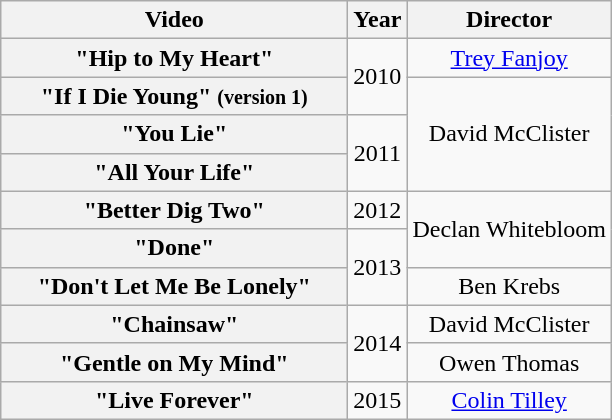<table class="wikitable plainrowheaders" style="text-align:center;">
<tr>
<th style="width:14em;">Video</th>
<th>Year</th>
<th>Director</th>
</tr>
<tr>
<th scope="row">"Hip to My Heart"</th>
<td rowspan="2">2010</td>
<td><a href='#'>Trey Fanjoy</a></td>
</tr>
<tr>
<th scope="row">"If I Die Young" <small>(version 1)</small></th>
<td rowspan="3">David McClister</td>
</tr>
<tr>
<th scope="row">"You Lie"</th>
<td rowspan=2>2011</td>
</tr>
<tr>
<th scope="row">"All Your Life"</th>
</tr>
<tr>
<th scope="row">"Better Dig Two"</th>
<td>2012</td>
<td rowspan="2">Declan Whitebloom</td>
</tr>
<tr>
<th scope="row">"Done"</th>
<td rowspan="2">2013</td>
</tr>
<tr>
<th scope="row">"Don't Let Me Be Lonely"</th>
<td>Ben Krebs</td>
</tr>
<tr>
<th scope="row">"Chainsaw"</th>
<td rowspan="2">2014</td>
<td>David McClister</td>
</tr>
<tr>
<th scope="row">"Gentle on My Mind"</th>
<td>Owen Thomas</td>
</tr>
<tr>
<th scope="row">"Live Forever"</th>
<td>2015</td>
<td><a href='#'>Colin Tilley</a></td>
</tr>
</table>
